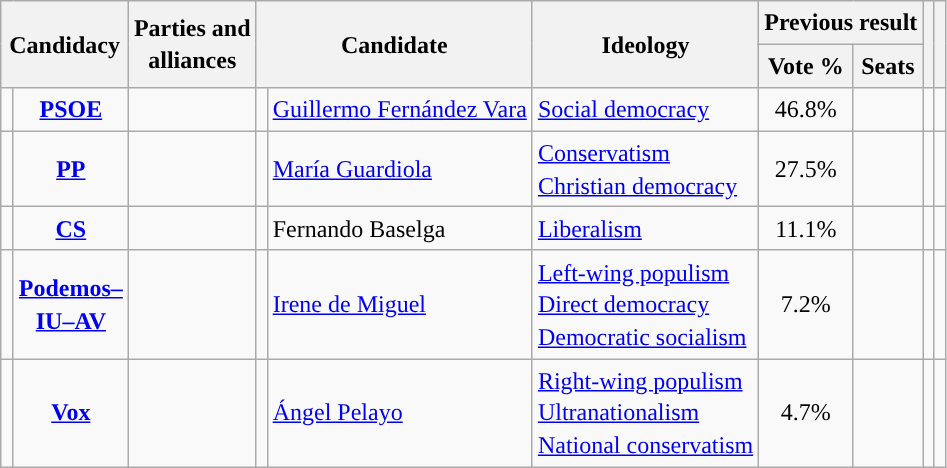<table class="wikitable" style="line-height:1.35em; text-align:left;">
<tr>
<th colspan="2" rowspan="2">Candidacy</th>
<th rowspan="2">Parties and<br>alliances</th>
<th colspan="2" rowspan="2">Candidate</th>
<th rowspan="2">Ideology</th>
<th colspan="2">Previous result</th>
<th rowspan="2"></th>
<th rowspan="2"></th>
</tr>
<tr>
<th>Vote %</th>
<th>Seats</th>
</tr>
<tr>
<td width="1" style="color:inherit;background:"></td>
<td align="center"><strong><a href='#'>PSOE</a></strong></td>
<td></td>
<td></td>
<td><a href='#'>Guillermo Fernández Vara</a></td>
<td><a href='#'>Social democracy</a></td>
<td align="center">46.8%</td>
<td></td>
<td></td>
<td></td>
</tr>
<tr>
<td style="color:inherit;background:"></td>
<td align="center"><strong><a href='#'>PP</a></strong></td>
<td></td>
<td></td>
<td><a href='#'>María Guardiola</a></td>
<td><a href='#'>Conservatism</a><br><a href='#'>Christian democracy</a></td>
<td align="center">27.5%</td>
<td></td>
<td></td>
<td><br></td>
</tr>
<tr>
<td style="color:inherit;background:"></td>
<td align="center"><strong><a href='#'>CS</a></strong></td>
<td></td>
<td></td>
<td>Fernando Baselga</td>
<td><a href='#'>Liberalism</a></td>
<td align="center">11.1%</td>
<td></td>
<td></td>
<td><br></td>
</tr>
<tr>
<td style="color:inherit;background:"></td>
<td align="center"><strong><a href='#'>Podemos–<br>IU–AV</a></strong></td>
<td></td>
<td></td>
<td><a href='#'>Irene de Miguel</a></td>
<td><a href='#'>Left-wing populism</a><br><a href='#'>Direct democracy</a><br><a href='#'>Democratic socialism</a></td>
<td align="center">7.2%</td>
<td></td>
<td></td>
<td></td>
</tr>
<tr>
<td style="color:inherit;background:"></td>
<td align="center"><strong><a href='#'>Vox</a></strong></td>
<td></td>
<td></td>
<td><a href='#'>Ángel Pelayo</a></td>
<td><a href='#'>Right-wing populism</a><br><a href='#'>Ultranationalism</a><br><a href='#'>National conservatism</a></td>
<td align="center">4.7%</td>
<td></td>
<td></td>
<td></td>
</tr>
</table>
